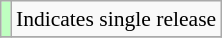<table class="wikitable" style="font-size:90%;">
<tr>
<td style="background:#bfffc0;"></td>
<td>Indicates single release</td>
</tr>
<tr>
</tr>
</table>
